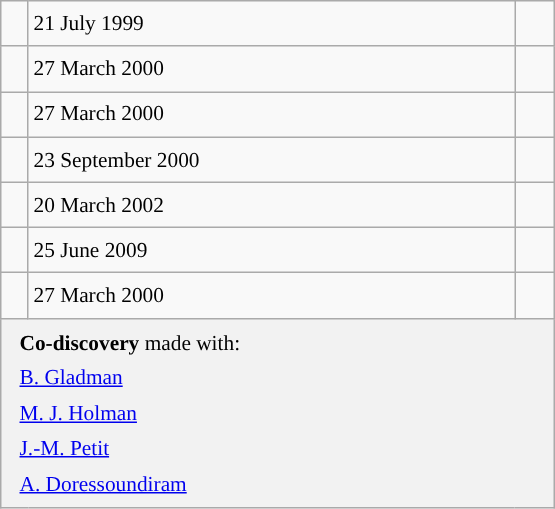<table class="wikitable" style="font-size: 89%; float: left; width: 26em; margin-right: 1em; line-height: 1.65em !important; height: 275px;">
<tr>
<td></td>
<td>21 July 1999</td>
<td> </td>
</tr>
<tr>
<td></td>
<td>27 March 2000</td>
<td> </td>
</tr>
<tr>
<td></td>
<td>27 March 2000</td>
<td> </td>
</tr>
<tr>
<td></td>
<td>23 September 2000</td>
<td> </td>
</tr>
<tr>
<td></td>
<td>20 March 2002</td>
<td> </td>
</tr>
<tr>
<td></td>
<td>25 June 2009</td>
<td> </td>
</tr>
<tr>
<td></td>
<td>27 March 2000</td>
<td> </td>
</tr>
<tr>
<th colspan=3 style="font-weight: normal; text-align: left; padding: 4px 12px;"><strong>Co-discovery</strong> made with:<br> <a href='#'>B. Gladman</a><br> <a href='#'>M. J. Holman</a><br> <a href='#'>J.-M. Petit</a><br> <a href='#'>A. Doressoundiram</a></th>
</tr>
</table>
